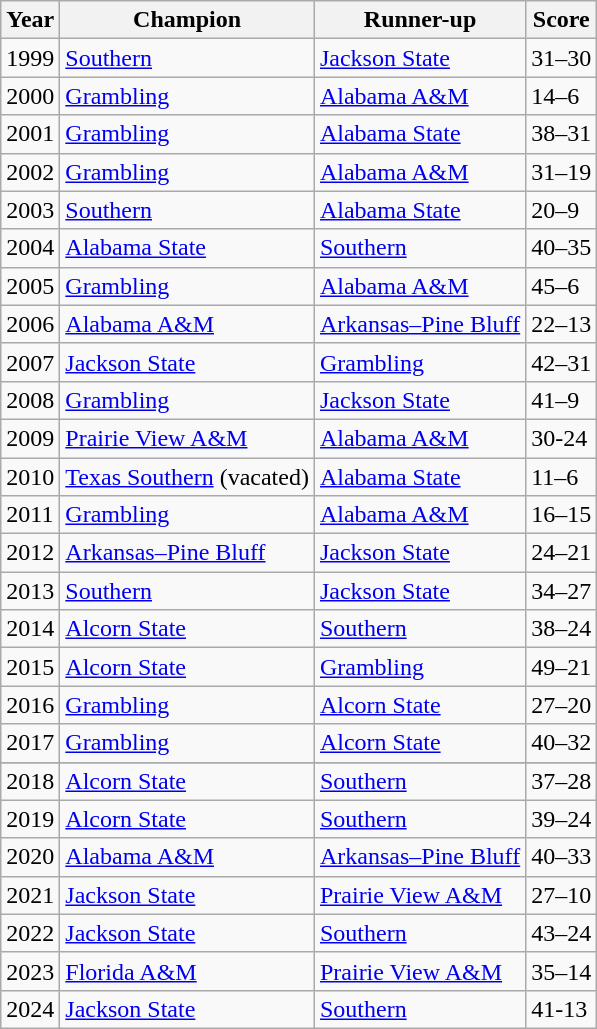<table class="wikitable">
<tr>
<th>Year</th>
<th>Champion</th>
<th>Runner-up</th>
<th>Score</th>
</tr>
<tr>
<td>1999</td>
<td><a href='#'>Southern</a></td>
<td><a href='#'>Jackson State</a></td>
<td>31–30</td>
</tr>
<tr>
<td>2000</td>
<td><a href='#'>Grambling</a></td>
<td><a href='#'>Alabama A&M</a></td>
<td>14–6</td>
</tr>
<tr>
<td>2001</td>
<td><a href='#'>Grambling</a></td>
<td><a href='#'>Alabama State</a></td>
<td>38–31</td>
</tr>
<tr>
<td>2002</td>
<td><a href='#'>Grambling</a></td>
<td><a href='#'>Alabama A&M</a></td>
<td>31–19</td>
</tr>
<tr>
<td>2003</td>
<td><a href='#'>Southern</a></td>
<td><a href='#'>Alabama State</a></td>
<td>20–9</td>
</tr>
<tr>
<td>2004</td>
<td><a href='#'>Alabama State</a></td>
<td><a href='#'>Southern</a></td>
<td>40–35</td>
</tr>
<tr>
<td>2005</td>
<td><a href='#'>Grambling</a></td>
<td><a href='#'>Alabama A&M</a></td>
<td>45–6</td>
</tr>
<tr>
<td>2006</td>
<td><a href='#'>Alabama A&M</a></td>
<td><a href='#'>Arkansas–Pine Bluff</a></td>
<td>22–13</td>
</tr>
<tr>
<td>2007</td>
<td><a href='#'>Jackson State</a></td>
<td><a href='#'>Grambling</a></td>
<td>42–31</td>
</tr>
<tr>
<td>2008</td>
<td><a href='#'>Grambling</a></td>
<td><a href='#'>Jackson State</a></td>
<td>41–9</td>
</tr>
<tr>
<td>2009</td>
<td><a href='#'>Prairie View A&M</a></td>
<td><a href='#'>Alabama A&M</a></td>
<td>30-24</td>
</tr>
<tr>
<td>2010</td>
<td><a href='#'>Texas Southern</a> (vacated)</td>
<td><a href='#'>Alabama State</a></td>
<td>11–6</td>
</tr>
<tr>
<td>2011</td>
<td><a href='#'>Grambling</a></td>
<td><a href='#'>Alabama A&M</a></td>
<td>16–15</td>
</tr>
<tr>
<td>2012</td>
<td><a href='#'>Arkansas–Pine Bluff</a></td>
<td><a href='#'>Jackson State</a></td>
<td>24–21</td>
</tr>
<tr>
<td>2013</td>
<td><a href='#'>Southern</a></td>
<td><a href='#'>Jackson State</a></td>
<td>34–27</td>
</tr>
<tr>
<td>2014</td>
<td><a href='#'>Alcorn State</a></td>
<td><a href='#'>Southern</a></td>
<td>38–24</td>
</tr>
<tr>
<td>2015</td>
<td><a href='#'>Alcorn State</a></td>
<td><a href='#'>Grambling</a></td>
<td>49–21</td>
</tr>
<tr>
<td>2016</td>
<td><a href='#'>Grambling</a></td>
<td><a href='#'>Alcorn State</a></td>
<td>27–20</td>
</tr>
<tr>
<td>2017</td>
<td><a href='#'>Grambling</a></td>
<td><a href='#'>Alcorn State</a></td>
<td>40–32</td>
</tr>
<tr>
</tr>
<tr>
<td>2018</td>
<td><a href='#'>Alcorn State</a></td>
<td><a href='#'>Southern</a></td>
<td>37–28</td>
</tr>
<tr>
<td>2019</td>
<td><a href='#'>Alcorn State</a></td>
<td><a href='#'>Southern</a></td>
<td>39–24</td>
</tr>
<tr>
<td>2020</td>
<td><a href='#'>Alabama A&M</a></td>
<td><a href='#'>Arkansas–Pine Bluff</a></td>
<td>40–33</td>
</tr>
<tr>
<td>2021</td>
<td><a href='#'>Jackson State</a></td>
<td><a href='#'>Prairie View A&M</a></td>
<td>27–10</td>
</tr>
<tr>
<td>2022</td>
<td><a href='#'>Jackson State</a></td>
<td><a href='#'>Southern</a></td>
<td>43–24</td>
</tr>
<tr>
<td>2023</td>
<td><a href='#'>Florida A&M</a></td>
<td><a href='#'>Prairie View A&M</a></td>
<td>35–14</td>
</tr>
<tr>
<td>2024</td>
<td><a href='#'>Jackson State</a></td>
<td><a href='#'>Southern</a></td>
<td>41-13</td>
</tr>
</table>
